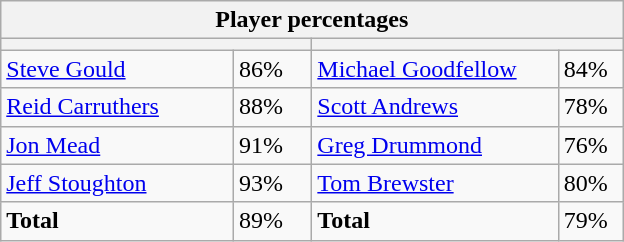<table class="wikitable">
<tr>
<th colspan="4" style="width:400px;">Player percentages</th>
</tr>
<tr>
<th colspan="2" style="width:200px;"></th>
<th colspan="2" style="width:200px;"></th>
</tr>
<tr>
<td><a href='#'>Steve Gould</a></td>
<td>86%</td>
<td><a href='#'>Michael Goodfellow</a></td>
<td>84%</td>
</tr>
<tr>
<td><a href='#'>Reid Carruthers</a></td>
<td>88%</td>
<td><a href='#'>Scott Andrews</a></td>
<td>78%</td>
</tr>
<tr>
<td><a href='#'>Jon Mead</a></td>
<td>91%</td>
<td><a href='#'>Greg Drummond</a></td>
<td>76%</td>
</tr>
<tr>
<td><a href='#'>Jeff Stoughton</a></td>
<td>93%</td>
<td><a href='#'>Tom Brewster</a></td>
<td>80%</td>
</tr>
<tr>
<td><strong>Total</strong></td>
<td>89%</td>
<td><strong>Total</strong></td>
<td>79%</td>
</tr>
</table>
